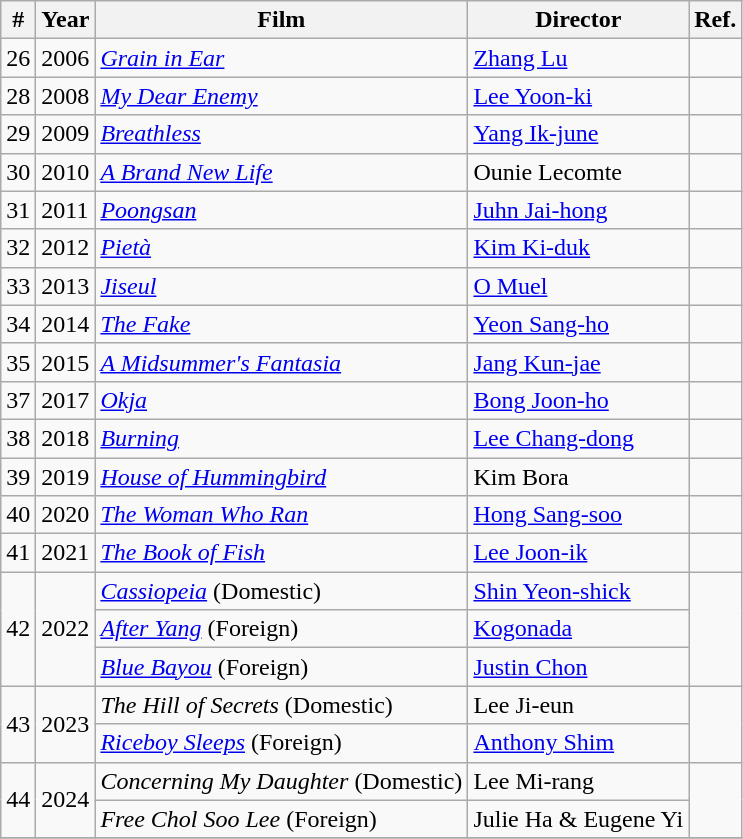<table class="wikitable">
<tr>
<th>#</th>
<th>Year</th>
<th>Film</th>
<th>Director</th>
<th>Ref.</th>
</tr>
<tr>
<td>26</td>
<td>2006</td>
<td><em><a href='#'>Grain in Ear</a></em></td>
<td><a href='#'>Zhang Lu</a></td>
<td></td>
</tr>
<tr>
<td>28</td>
<td>2008</td>
<td><em><a href='#'>My Dear Enemy</a></em></td>
<td><a href='#'>Lee Yoon-ki</a></td>
<td></td>
</tr>
<tr>
<td>29</td>
<td>2009</td>
<td><em><a href='#'>Breathless</a></em></td>
<td><a href='#'>Yang Ik-june</a></td>
<td></td>
</tr>
<tr>
<td>30</td>
<td>2010</td>
<td><em><a href='#'>A Brand New Life</a></em></td>
<td>Ounie Lecomte</td>
<td></td>
</tr>
<tr>
<td>31</td>
<td>2011</td>
<td><em><a href='#'>Poongsan</a></em></td>
<td><a href='#'>Juhn Jai-hong</a></td>
<td></td>
</tr>
<tr>
<td>32</td>
<td>2012</td>
<td><em><a href='#'>Pietà</a></em></td>
<td><a href='#'>Kim Ki-duk</a></td>
<td></td>
</tr>
<tr>
<td>33</td>
<td>2013</td>
<td><em><a href='#'>Jiseul</a></em></td>
<td><a href='#'>O Muel</a></td>
<td></td>
</tr>
<tr>
<td>34</td>
<td>2014</td>
<td><em><a href='#'>The Fake</a></em></td>
<td><a href='#'>Yeon Sang-ho</a></td>
<td></td>
</tr>
<tr>
<td>35</td>
<td>2015</td>
<td><em><a href='#'>A Midsummer's Fantasia</a></em></td>
<td><a href='#'>Jang Kun-jae</a></td>
<td></td>
</tr>
<tr>
<td>37</td>
<td>2017</td>
<td><em><a href='#'>Okja</a></em></td>
<td><a href='#'>Bong Joon-ho</a></td>
<td></td>
</tr>
<tr>
<td>38</td>
<td>2018</td>
<td><em><a href='#'>Burning</a></em></td>
<td><a href='#'>Lee Chang-dong</a></td>
<td></td>
</tr>
<tr>
<td>39</td>
<td>2019</td>
<td><em><a href='#'>House of Hummingbird</a></em></td>
<td>Kim Bora</td>
<td></td>
</tr>
<tr>
<td>40</td>
<td>2020</td>
<td><em><a href='#'>The Woman Who Ran</a></em></td>
<td><a href='#'>Hong Sang-soo</a></td>
<td></td>
</tr>
<tr>
<td>41</td>
<td>2021</td>
<td><em><a href='#'>The Book of Fish</a></em></td>
<td><a href='#'>Lee Joon-ik</a></td>
<td></td>
</tr>
<tr>
<td rowspan=3>42</td>
<td rowspan=3>2022</td>
<td><em><a href='#'>Cassiopeia</a></em> (Domestic)</td>
<td><a href='#'>Shin Yeon-shick</a></td>
<td rowspan=3></td>
</tr>
<tr>
<td><em><a href='#'>After Yang</a></em> (Foreign)</td>
<td><a href='#'>Kogonada</a></td>
</tr>
<tr>
<td><em><a href='#'>Blue Bayou</a></em> (Foreign)</td>
<td><a href='#'>Justin Chon</a></td>
</tr>
<tr>
<td rowspan=2>43</td>
<td rowspan=2>2023</td>
<td><em>The Hill of Secrets</em> (Domestic)</td>
<td>Lee Ji-eun</td>
<td rowspan=2></td>
</tr>
<tr>
<td><em><a href='#'>Riceboy Sleeps</a></em> (Foreign)</td>
<td><a href='#'>Anthony Shim</a></td>
</tr>
<tr>
<td rowspan=2>44</td>
<td rowspan=2>2024</td>
<td><em>Concerning My Daughter</em> (Domestic)</td>
<td>Lee Mi-rang</td>
<td rowspan=2></td>
</tr>
<tr>
<td><em>Free Chol Soo Lee</em> (Foreign)</td>
<td>Julie Ha & Eugene Yi</td>
</tr>
<tr>
</tr>
</table>
